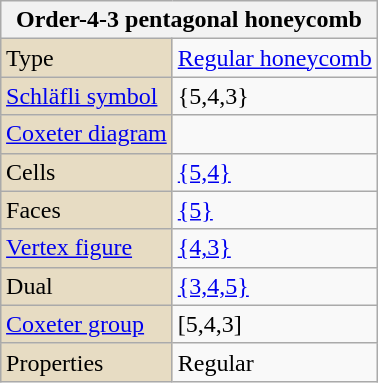<table class="wikitable" align="right" style="margin-left:10px">
<tr>
<th bgcolor=#e7dcc3 colspan=2>Order-4-3 pentagonal honeycomb</th>
</tr>
<tr>
<td bgcolor=#e7dcc3>Type</td>
<td><a href='#'>Regular honeycomb</a></td>
</tr>
<tr>
<td bgcolor=#e7dcc3><a href='#'>Schläfli symbol</a></td>
<td>{5,4,3}</td>
</tr>
<tr>
<td bgcolor=#e7dcc3><a href='#'>Coxeter diagram</a></td>
<td></td>
</tr>
<tr>
<td bgcolor=#e7dcc3>Cells</td>
<td><a href='#'>{5,4}</a> </td>
</tr>
<tr>
<td bgcolor=#e7dcc3>Faces</td>
<td><a href='#'>{5}</a></td>
</tr>
<tr>
<td bgcolor=#e7dcc3><a href='#'>Vertex figure</a></td>
<td><a href='#'>{4,3}</a></td>
</tr>
<tr>
<td bgcolor=#e7dcc3>Dual</td>
<td><a href='#'>{3,4,5}</a></td>
</tr>
<tr>
<td bgcolor=#e7dcc3><a href='#'>Coxeter group</a></td>
<td>[5,4,3]</td>
</tr>
<tr>
<td bgcolor=#e7dcc3>Properties</td>
<td>Regular</td>
</tr>
</table>
